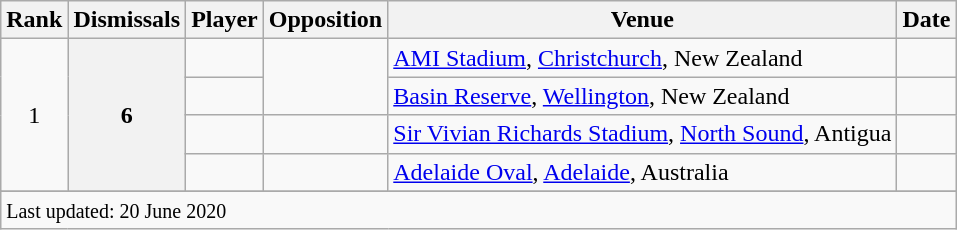<table class="wikitable sortable">
<tr>
<th scope=col>Rank</th>
<th scope=col>Dismissals</th>
<th scope=col>Player</th>
<th scope=col>Opposition</th>
<th scope=col>Venue</th>
<th scope=col>Date</th>
</tr>
<tr>
<td align=center rowspan=4>1</td>
<th scope=row style=text-align:center; rowspan=4>6</th>
<td></td>
<td rowspan=2></td>
<td><a href='#'>AMI Stadium</a>, <a href='#'>Christchurch</a>, New Zealand</td>
<td></td>
</tr>
<tr>
<td></td>
<td><a href='#'>Basin Reserve</a>, <a href='#'>Wellington</a>, New Zealand</td>
<td></td>
</tr>
<tr>
<td></td>
<td></td>
<td><a href='#'>Sir Vivian Richards Stadium</a>, <a href='#'>North Sound</a>, Antigua</td>
<td></td>
</tr>
<tr>
<td></td>
<td></td>
<td><a href='#'>Adelaide Oval</a>, <a href='#'>Adelaide</a>, Australia</td>
<td></td>
</tr>
<tr>
</tr>
<tr class=sortbottom>
<td colspan=6><small>Last updated: 20 June 2020</small></td>
</tr>
</table>
